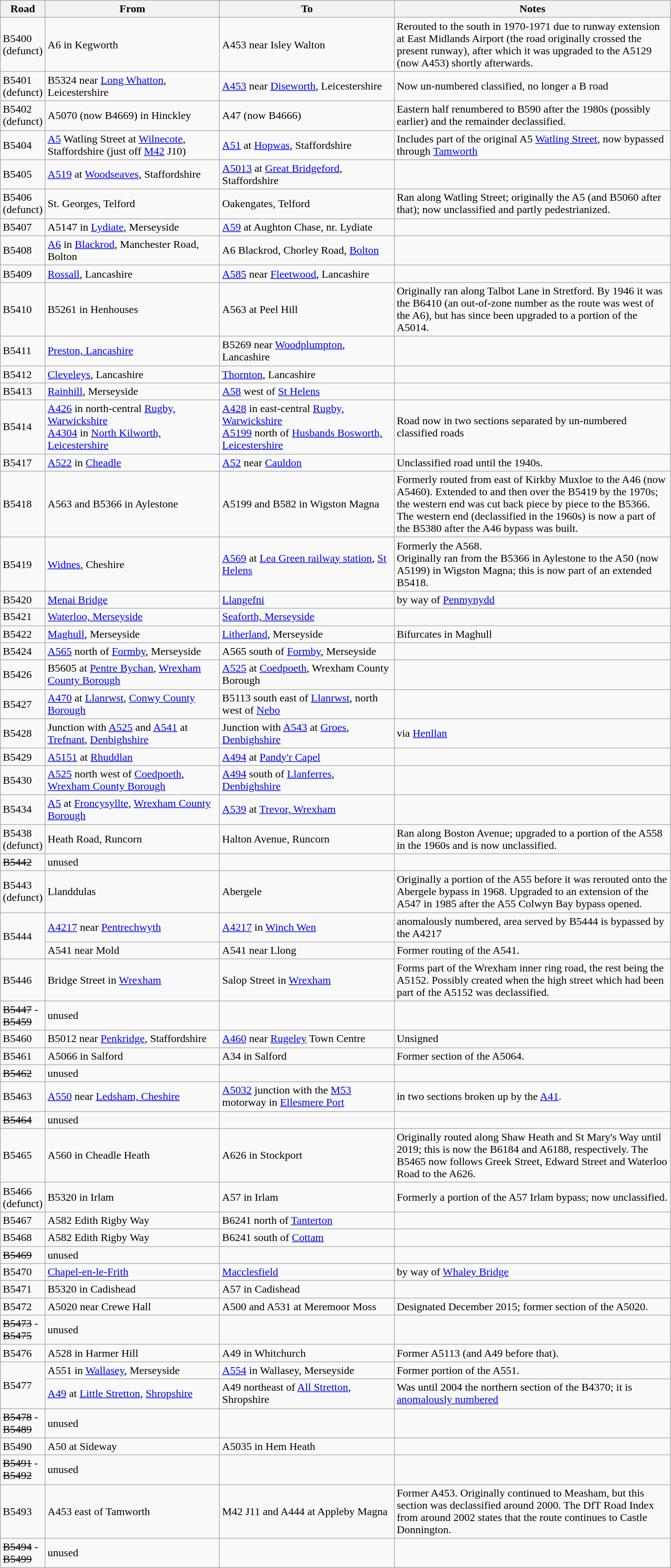<table class="wikitable">
<tr>
<th style="width:50px">Road</th>
<th style="width:250px">From</th>
<th style="width:250px">To</th>
<th style="width:400px">Notes</th>
</tr>
<tr>
<td>B5400 (defunct)</td>
<td>A6 in Kegworth</td>
<td>A453 near Isley Walton</td>
<td>Rerouted to the south in 1970-1971 due to runway extension at East Midlands Airport (the road originally crossed the present runway), after which it was upgraded to the A5129 (now A453) shortly afterwards.</td>
</tr>
<tr>
<td>B5401 (defunct)</td>
<td>B5324 near <a href='#'>Long Whatton</a>, Leicestershire</td>
<td><a href='#'>A453</a> near <a href='#'>Diseworth</a>, Leicestershire</td>
<td>Now un-numbered classified, no longer a B road</td>
</tr>
<tr>
<td>B5402 (defunct)</td>
<td>A5070 (now B4669) in Hinckley</td>
<td>A47 (now B4666)</td>
<td>Eastern half renumbered to B590 after the 1980s (possibly earlier) and the remainder declassified.</td>
</tr>
<tr>
<td>B5404</td>
<td><a href='#'>A5</a> Watling Street at <a href='#'>Wilnecote</a>, Staffordshire (just off <a href='#'>M42</a> J10)</td>
<td><a href='#'>A51</a> at <a href='#'>Hopwas</a>, Staffordshire</td>
<td>Includes part of the original A5 <a href='#'>Watling Street</a>, now bypassed through <a href='#'>Tamworth</a></td>
</tr>
<tr>
<td>B5405</td>
<td><a href='#'>A519</a> at <a href='#'>Woodseaves</a>, Staffordshire</td>
<td><a href='#'>A5013</a> at <a href='#'>Great Bridgeford</a>, Staffordshire</td>
<td></td>
</tr>
<tr>
<td>B5406 (defunct)</td>
<td>St. Georges, Telford</td>
<td>Oakengates, Telford</td>
<td>Ran along Watling Street; originally the A5 (and B5060 after that); now unclassified and partly pedestrianized.</td>
</tr>
<tr>
<td>B5407</td>
<td>A5147 in <a href='#'>Lydiate</a>, Merseyside</td>
<td><a href='#'>A59</a> at Aughton Chase, nr. Lydiate</td>
<td></td>
</tr>
<tr>
<td>B5408</td>
<td><a href='#'>A6</a> in <a href='#'>Blackrod</a>, Manchester Road, Bolton</td>
<td>A6 Blackrod, Chorley Road, <a href='#'>Bolton</a></td>
<td></td>
</tr>
<tr>
<td>B5409</td>
<td><a href='#'>Rossall</a>, Lancashire</td>
<td><a href='#'>A585</a> near <a href='#'>Fleetwood</a>, Lancashire</td>
<td></td>
</tr>
<tr>
<td>B5410</td>
<td>B5261 in Henhouses</td>
<td>A563 at Peel Hill</td>
<td>Originally ran along Talbot Lane in Stretford. By 1946 it was the B6410 (an out-of-zone number as the route was west of the A6), but has since been upgraded to a portion of the A5014.</td>
</tr>
<tr>
<td>B5411</td>
<td><a href='#'>Preston, Lancashire</a></td>
<td>B5269 near <a href='#'>Woodplumpton</a>, Lancashire</td>
<td></td>
</tr>
<tr>
<td>B5412</td>
<td><a href='#'>Cleveleys</a>, Lancashire</td>
<td><a href='#'>Thornton</a>, Lancashire</td>
<td></td>
</tr>
<tr>
<td>B5413</td>
<td><a href='#'>Rainhill</a>, Merseyside</td>
<td><a href='#'>A58</a> west of <a href='#'>St Helens</a></td>
<td></td>
</tr>
<tr>
<td>B5414</td>
<td><a href='#'>A426</a> in north-central <a href='#'>Rugby, Warwickshire</a><br><a href='#'>A4304</a> in <a href='#'>North Kilworth, Leicestershire</a></td>
<td><a href='#'>A428</a> in east-central <a href='#'>Rugby, Warwickshire</a><br><a href='#'>A5199</a> north of <a href='#'>Husbands Bosworth, Leicestershire</a></td>
<td>Road now in two sections separated by un-numbered classified roads</td>
</tr>
<tr>
<td>B5417</td>
<td><a href='#'>A522</a> in <a href='#'>Cheadle</a></td>
<td><a href='#'>A52</a> near <a href='#'>Cauldon</a></td>
<td>Unclassified road until the 1940s.</td>
</tr>
<tr>
<td>B5418</td>
<td>A563 and B5366 in Aylestone</td>
<td>A5199 and B582 in Wigston Magna</td>
<td>Formerly routed from east of Kirkby Muxloe to the A46 (now A5460). Extended to and then over the B5419 by the 1970s; the western end was cut back piece by piece to the B5366. The western end (declassified in the 1960s) is now a part of the B5380 after the A46 bypass was built.</td>
</tr>
<tr>
<td>B5419</td>
<td><a href='#'>Widnes</a>, Cheshire</td>
<td><a href='#'>A569</a> at <a href='#'>Lea Green railway station</a>, <a href='#'>St Helens</a></td>
<td>Formerly the A568.<br>Originally ran from the B5366 in Aylestone to the A50 (now A5199) in Wigston Magna; this is now part of an extended B5418.</td>
</tr>
<tr>
<td>B5420</td>
<td><a href='#'>Menai Bridge</a></td>
<td><a href='#'>Llangefni</a></td>
<td>by way of <a href='#'>Penmynydd</a></td>
</tr>
<tr>
<td>B5421</td>
<td><a href='#'>Waterloo, Merseyside</a></td>
<td><a href='#'>Seaforth, Merseyside</a></td>
<td></td>
</tr>
<tr>
<td>B5422</td>
<td><a href='#'>Maghull</a>, Merseyside</td>
<td><a href='#'>Litherland</a>, Merseyside</td>
<td>Bifurcates in Maghull</td>
</tr>
<tr>
<td>B5424</td>
<td><a href='#'>A565</a> north of <a href='#'>Formby</a>, Merseyside</td>
<td>A565 south of <a href='#'>Formby</a>, Merseyside</td>
<td></td>
</tr>
<tr>
<td>B5426</td>
<td>B5605 at <a href='#'>Pentre Bychan</a>, <a href='#'>Wrexham County Borough</a></td>
<td><a href='#'>A525</a> at <a href='#'>Coedpoeth</a>, Wrexham County Borough</td>
<td></td>
</tr>
<tr>
<td>B5427</td>
<td><a href='#'>A470</a> at <a href='#'>Llanrwst</a>, <a href='#'>Conwy County Borough</a></td>
<td>B5113 south east of <a href='#'>Llanrwst</a>, north west of <a href='#'>Nebo</a></td>
<td></td>
</tr>
<tr>
<td>B5428</td>
<td>Junction with <a href='#'>A525</a> and <a href='#'>A541</a> at <a href='#'>Trefnant</a>, <a href='#'>Denbighshire</a></td>
<td>Junction with <a href='#'>A543</a> at <a href='#'>Groes</a>, <a href='#'>Denbighshire</a></td>
<td>via <a href='#'>Henllan</a></td>
</tr>
<tr>
<td>B5429</td>
<td><a href='#'>A5151</a> at <a href='#'>Rhuddlan</a></td>
<td><a href='#'>A494</a> at <a href='#'>Pandy'r Capel</a></td>
<td></td>
</tr>
<tr>
<td>B5430</td>
<td><a href='#'>A525</a> north west of <a href='#'>Coedpoeth</a>, <a href='#'>Wrexham County Borough</a></td>
<td><a href='#'>A494</a> south of <a href='#'>Llanferres</a>, <a href='#'>Denbighshire</a></td>
<td></td>
</tr>
<tr>
<td>B5434</td>
<td><a href='#'>A5</a> at <a href='#'>Froncysyllte</a>, <a href='#'>Wrexham County Borough</a></td>
<td><a href='#'>A539</a> at <a href='#'>Trevor, Wrexham</a></td>
<td></td>
</tr>
<tr>
<td>B5438 (defunct)</td>
<td>Heath Road, Runcorn</td>
<td>Halton Avenue, Runcorn</td>
<td>Ran along Boston Avenue; upgraded to a portion of the A558 in the 1960s and is now unclassified.</td>
</tr>
<tr>
<td><s>B5442</s></td>
<td>unused</td>
<td></td>
<td></td>
</tr>
<tr>
<td>B5443 (defunct)</td>
<td>Llanddulas</td>
<td>Abergele</td>
<td>Originally a portion of the A55 before it was rerouted onto the Abergele bypass in 1968. Upgraded to an extension of the A547 in 1985 after the A55 Colwyn Bay bypass opened.</td>
</tr>
<tr>
<td rowspan="2">B5444</td>
<td><a href='#'>A4217</a> near <a href='#'>Pentrechwyth</a></td>
<td><a href='#'>A4217</a> in <a href='#'>Winch Wen</a></td>
<td>anomalously numbered, area served by B5444 is bypassed by the A4217</td>
</tr>
<tr>
<td>A541 near Mold</td>
<td>A541 near Llong</td>
<td>Former routing of the A541.</td>
</tr>
<tr>
<td>B5446</td>
<td>Bridge Street in <a href='#'>Wrexham</a></td>
<td>Salop Street in <a href='#'>Wrexham</a></td>
<td>Forms part of the Wrexham inner ring road, the rest being the A5152. Possibly created when the high street which had been part of the A5152 was declassified.</td>
</tr>
<tr>
<td><s>B5447</s> - <s>B5459</s></td>
<td>unused</td>
<td></td>
<td></td>
</tr>
<tr>
<td>B5460</td>
<td>B5012 near <a href='#'>Penkridge</a>, Staffordshire</td>
<td><a href='#'>A460</a> near <a href='#'>Rugeley</a> Town Centre</td>
<td>Unsigned</td>
</tr>
<tr>
<td>B5461</td>
<td>A5066 in Salford</td>
<td>A34 in Salford</td>
<td>Former section of the A5064.</td>
</tr>
<tr>
<td><s>B5462</s></td>
<td>unused</td>
<td></td>
<td></td>
</tr>
<tr>
<td>B5463</td>
<td><a href='#'>A550</a> near <a href='#'>Ledsham, Cheshire</a></td>
<td><a href='#'>A5032</a> junction with the <a href='#'>M53</a> motorway in <a href='#'>Ellesmere Port</a></td>
<td>in two sections broken up by the <a href='#'>A41</a>.</td>
</tr>
<tr>
<td><s>B5464</s></td>
<td>unused</td>
<td></td>
<td></td>
</tr>
<tr>
<td>B5465</td>
<td>A560 in Cheadle Heath</td>
<td>A626 in Stockport</td>
<td>Originally routed along Shaw Heath and St Mary's Way until 2019; this is now the B6184 and A6188, respectively. The B5465 now follows Greek Street, Edward Street and Waterloo Road to the A626.</td>
</tr>
<tr>
<td>B5466 (defunct)</td>
<td>B5320 in Irlam</td>
<td>A57 in Irlam</td>
<td>Formerly a portion of the A57 Irlam bypass; now unclassified.</td>
</tr>
<tr>
<td>B5467</td>
<td>A582 Edith Rigby Way</td>
<td>B6241 north of <a href='#'>Tanterton</a></td>
<td></td>
</tr>
<tr>
<td>B5468</td>
<td>A582 Edith Rigby Way</td>
<td>B6241 south of <a href='#'>Cottam</a></td>
<td></td>
</tr>
<tr>
<td><s>B5469</s></td>
<td>unused</td>
<td></td>
<td></td>
</tr>
<tr>
<td>B5470</td>
<td><a href='#'>Chapel-en-le-Frith</a></td>
<td><a href='#'>Macclesfield</a></td>
<td>by way of <a href='#'>Whaley Bridge</a></td>
</tr>
<tr>
<td>B5471</td>
<td>B5320 in Cadishead</td>
<td>A57 in Cadishead</td>
<td></td>
</tr>
<tr>
<td>B5472</td>
<td>A5020 near Crewe Hall</td>
<td>A500 and A531 at Meremoor Moss</td>
<td>Designated December 2015; former section of the A5020.</td>
</tr>
<tr>
<td><s>B5473</s> - <s>B5475</s></td>
<td>unused</td>
<td></td>
<td></td>
</tr>
<tr>
<td>B5476</td>
<td>A528 in Harmer Hill</td>
<td>A49 in Whitchurch</td>
<td>Former A5113 (and A49 before that).</td>
</tr>
<tr>
<td rowspan="2">B5477</td>
<td>A551 in <a href='#'>Wallasey</a>, Merseyside</td>
<td><a href='#'>A554</a> in Wallasey, Merseyside</td>
<td>Former portion of the A551.</td>
</tr>
<tr>
<td><a href='#'>A49</a> at <a href='#'>Little Stretton</a>, <a href='#'>Shropshire</a></td>
<td>A49 northeast of <a href='#'>All Stretton</a>, Shropshire</td>
<td>Was until 2004 the northern section of the B4370; it is <a href='#'>anomalously numbered</a></td>
</tr>
<tr>
<td><s>B5478</s> - <s>B5489</s></td>
<td>unused</td>
<td></td>
<td></td>
</tr>
<tr>
<td>B5490</td>
<td>A50 at Sideway</td>
<td>A5035 in Hem Heath</td>
<td></td>
</tr>
<tr>
<td><s>B5491</s> - <s>B5492</s></td>
<td>unused</td>
<td></td>
<td></td>
</tr>
<tr>
<td>B5493</td>
<td>A453 east of Tamworth</td>
<td>M42 J11 and A444 at Appleby Magna</td>
<td>Former A453. Originally continued to Measham, but this section was declassified around 2000. The DfT Road Index from around 2002 states that the route continues to Castle Donnington.</td>
</tr>
<tr>
<td><s>B5494</s> - <s>B5499</s></td>
<td>unused</td>
<td></td>
<td></td>
</tr>
</table>
